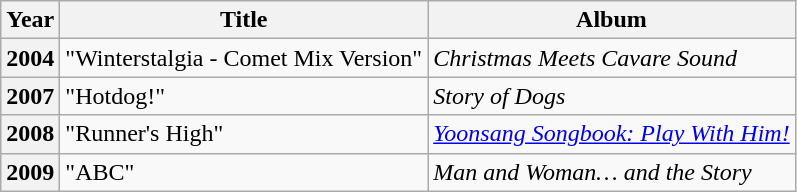<table class="wikitable plainrowheaders">
<tr>
<th scope="col">Year</th>
<th scope="col">Title</th>
<th scope="col">Album</th>
</tr>
<tr>
<th scope="row">2004</th>
<td>"Winterstalgia - Comet Mix Version"</td>
<td><em>Christmas Meets Cavare Sound</em></td>
</tr>
<tr>
<th scope="row">2007</th>
<td>"Hotdog!"</td>
<td><em>Story of Dogs</em></td>
</tr>
<tr>
<th scope="row">2008</th>
<td>"Runner's High"</td>
<td><em><a href='#'>Yoonsang Songbook: Play With Him!</a></em></td>
</tr>
<tr>
<th scope="row">2009</th>
<td>"ABC" </td>
<td><em>Man and Woman… and the Story</em></td>
</tr>
</table>
